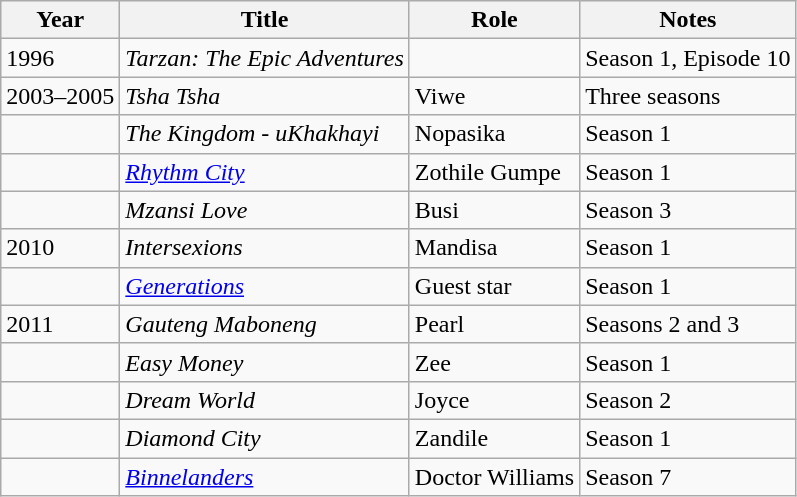<table class="wikitable sortable">
<tr>
<th>Year</th>
<th>Title</th>
<th>Role</th>
<th class="unsortable">Notes</th>
</tr>
<tr>
<td>1996</td>
<td><em>Tarzan: The Epic Adventures</em></td>
<td></td>
<td>Season 1, Episode 10</td>
</tr>
<tr>
<td>2003–2005</td>
<td><em>Tsha Tsha</em></td>
<td>Viwe</td>
<td>Three seasons</td>
</tr>
<tr>
<td></td>
<td><em>The Kingdom - uKhakhayi</em></td>
<td>Nopasika</td>
<td>Season 1</td>
</tr>
<tr>
<td></td>
<td><em><a href='#'>Rhythm City</a></em></td>
<td>Zothile Gumpe</td>
<td>Season 1</td>
</tr>
<tr>
<td></td>
<td><em>Mzansi Love</em></td>
<td>Busi</td>
<td>Season 3</td>
</tr>
<tr>
<td>2010</td>
<td><em>Intersexions</em></td>
<td>Mandisa</td>
<td>Season 1</td>
</tr>
<tr>
<td></td>
<td><em><a href='#'>Generations</a></em></td>
<td>Guest star</td>
<td>Season 1</td>
</tr>
<tr>
<td>2011</td>
<td><em>Gauteng Maboneng</em></td>
<td>Pearl</td>
<td>Seasons 2 and 3</td>
</tr>
<tr>
<td></td>
<td><em>Easy Money</em></td>
<td>Zee</td>
<td>Season 1</td>
</tr>
<tr>
<td></td>
<td><em>Dream World</em></td>
<td>Joyce</td>
<td>Season 2</td>
</tr>
<tr>
<td></td>
<td><em>Diamond City</em></td>
<td>Zandile</td>
<td>Season 1</td>
</tr>
<tr>
<td></td>
<td><em><a href='#'>Binnelanders</a></em></td>
<td>Doctor Williams</td>
<td>Season 7</td>
</tr>
</table>
